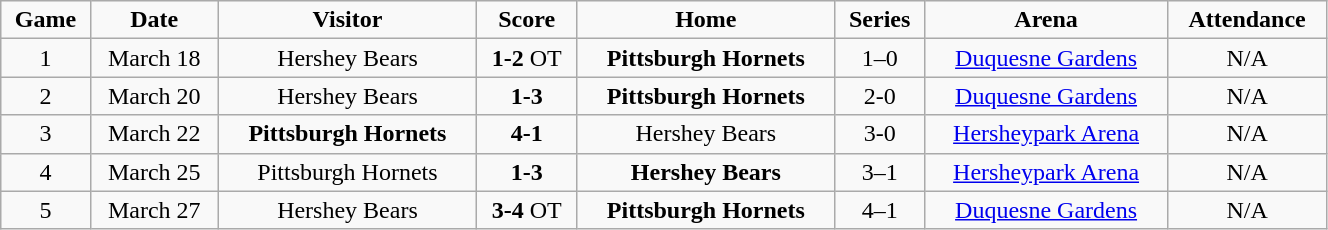<table class="wikitable" width="70%">
<tr align="center">
<td><strong>Game</strong></td>
<td><strong>Date</strong></td>
<td><strong>Visitor</strong></td>
<td><strong>Score</strong></td>
<td><strong>Home</strong></td>
<td><strong>Series</strong></td>
<td><strong>Arena</strong></td>
<td><strong>Attendance</strong></td>
</tr>
<tr align="center">
<td>1</td>
<td>March 18</td>
<td>Hershey Bears</td>
<td><strong>1-2</strong> OT</td>
<td><strong>Pittsburgh Hornets</strong></td>
<td>1–0</td>
<td><a href='#'>Duquesne Gardens</a></td>
<td>N/A</td>
</tr>
<tr align="center">
<td>2</td>
<td>March 20</td>
<td>Hershey Bears</td>
<td><strong>1-3</strong></td>
<td><strong>Pittsburgh Hornets</strong></td>
<td>2-0</td>
<td><a href='#'>Duquesne Gardens</a></td>
<td>N/A</td>
</tr>
<tr align="center">
<td>3</td>
<td>March 22</td>
<td><strong>Pittsburgh Hornets</strong></td>
<td><strong>4-1</strong></td>
<td>Hershey Bears</td>
<td>3-0</td>
<td><a href='#'>Hersheypark Arena</a></td>
<td>N/A</td>
</tr>
<tr align="center">
<td>4</td>
<td>March 25</td>
<td>Pittsburgh Hornets</td>
<td><strong>1-3</strong></td>
<td><strong>Hershey Bears</strong></td>
<td>3–1</td>
<td><a href='#'>Hersheypark Arena</a></td>
<td>N/A</td>
</tr>
<tr align="center">
<td>5</td>
<td>March 27</td>
<td>Hershey Bears</td>
<td><strong>3-4</strong> OT</td>
<td><strong>Pittsburgh Hornets</strong></td>
<td>4–1</td>
<td><a href='#'>Duquesne Gardens</a></td>
<td>N/A</td>
</tr>
</table>
